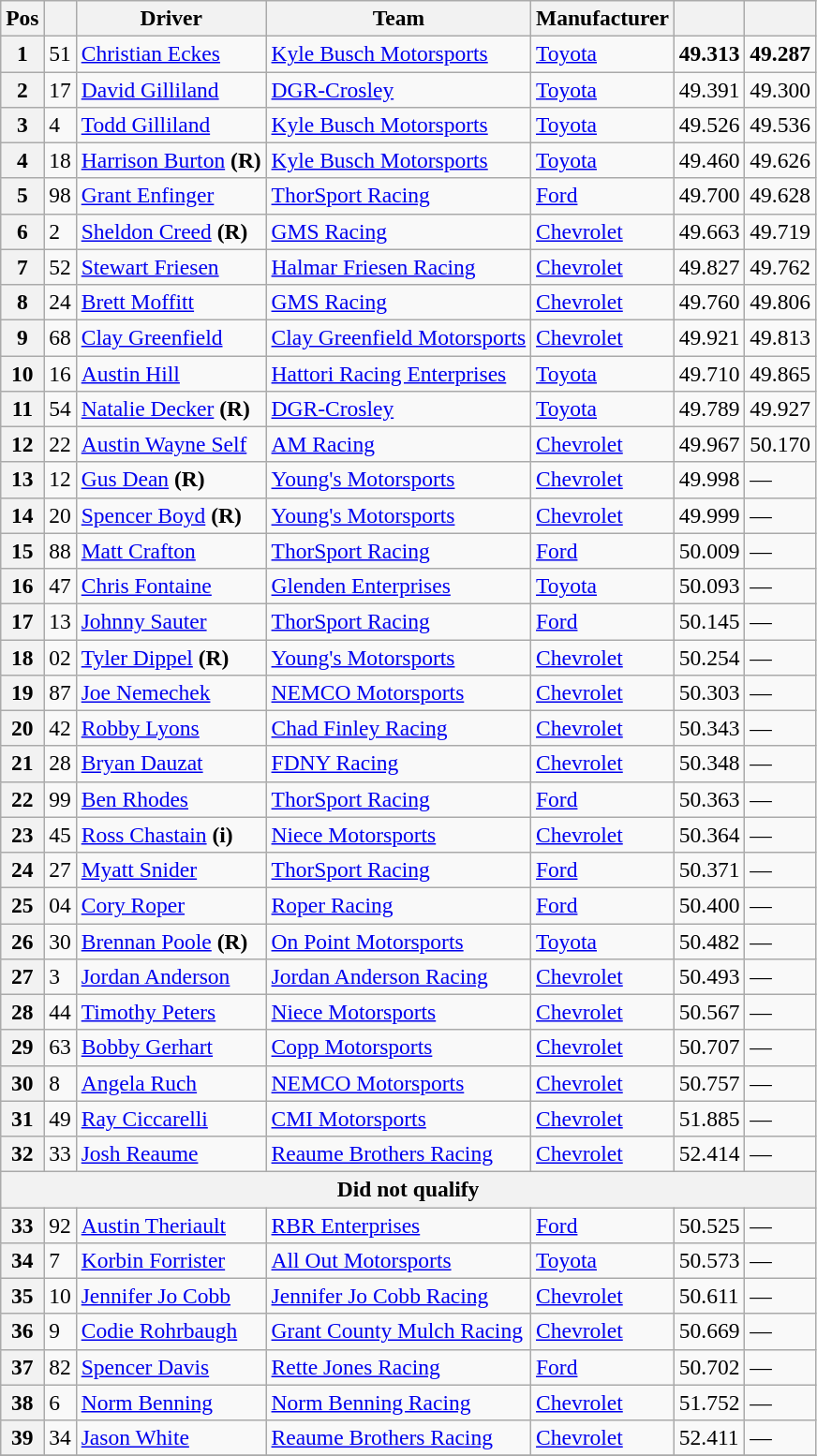<table class="wikitable" style="font-size:98%">
<tr>
<th>Pos</th>
<th></th>
<th>Driver</th>
<th>Team</th>
<th>Manufacturer</th>
<th></th>
<th></th>
</tr>
<tr>
<th>1</th>
<td>51</td>
<td><a href='#'>Christian Eckes</a></td>
<td><a href='#'>Kyle Busch Motorsports</a></td>
<td><a href='#'>Toyota</a></td>
<td><strong>49.313</strong></td>
<td><strong>49.287</strong></td>
</tr>
<tr>
<th>2</th>
<td>17</td>
<td><a href='#'>David Gilliland</a></td>
<td><a href='#'>DGR-Crosley</a></td>
<td><a href='#'>Toyota</a></td>
<td>49.391</td>
<td>49.300</td>
</tr>
<tr>
<th>3</th>
<td>4</td>
<td><a href='#'>Todd Gilliland</a></td>
<td><a href='#'>Kyle Busch Motorsports</a></td>
<td><a href='#'>Toyota</a></td>
<td>49.526</td>
<td>49.536</td>
</tr>
<tr>
<th>4</th>
<td>18</td>
<td><a href='#'>Harrison Burton</a> <strong>(R)</strong></td>
<td><a href='#'>Kyle Busch Motorsports</a></td>
<td><a href='#'>Toyota</a></td>
<td>49.460</td>
<td>49.626</td>
</tr>
<tr>
<th>5</th>
<td>98</td>
<td><a href='#'>Grant Enfinger</a></td>
<td><a href='#'>ThorSport Racing</a></td>
<td><a href='#'>Ford</a></td>
<td>49.700</td>
<td>49.628</td>
</tr>
<tr>
<th>6</th>
<td>2</td>
<td><a href='#'>Sheldon Creed</a> <strong>(R)</strong></td>
<td><a href='#'>GMS Racing</a></td>
<td><a href='#'>Chevrolet</a></td>
<td>49.663</td>
<td>49.719</td>
</tr>
<tr>
<th>7</th>
<td>52</td>
<td><a href='#'>Stewart Friesen</a></td>
<td><a href='#'>Halmar Friesen Racing</a></td>
<td><a href='#'>Chevrolet</a></td>
<td>49.827</td>
<td>49.762</td>
</tr>
<tr>
<th>8</th>
<td>24</td>
<td><a href='#'>Brett Moffitt</a></td>
<td><a href='#'>GMS Racing</a></td>
<td><a href='#'>Chevrolet</a></td>
<td>49.760</td>
<td>49.806</td>
</tr>
<tr>
<th>9</th>
<td>68</td>
<td><a href='#'>Clay Greenfield</a></td>
<td><a href='#'>Clay Greenfield Motorsports</a></td>
<td><a href='#'>Chevrolet</a></td>
<td>49.921</td>
<td>49.813</td>
</tr>
<tr>
<th>10</th>
<td>16</td>
<td><a href='#'>Austin Hill</a></td>
<td><a href='#'>Hattori Racing Enterprises</a></td>
<td><a href='#'>Toyota</a></td>
<td>49.710</td>
<td>49.865</td>
</tr>
<tr>
<th>11</th>
<td>54</td>
<td><a href='#'>Natalie Decker</a> <strong>(R)</strong></td>
<td><a href='#'>DGR-Crosley</a></td>
<td><a href='#'>Toyota</a></td>
<td>49.789</td>
<td>49.927</td>
</tr>
<tr>
<th>12</th>
<td>22</td>
<td><a href='#'>Austin Wayne Self</a></td>
<td><a href='#'>AM Racing</a></td>
<td><a href='#'>Chevrolet</a></td>
<td>49.967</td>
<td>50.170</td>
</tr>
<tr>
<th>13</th>
<td>12</td>
<td><a href='#'>Gus Dean</a> <strong>(R)</strong></td>
<td><a href='#'>Young's Motorsports</a></td>
<td><a href='#'>Chevrolet</a></td>
<td>49.998</td>
<td>—</td>
</tr>
<tr>
<th>14</th>
<td>20</td>
<td><a href='#'>Spencer Boyd</a> <strong>(R)</strong></td>
<td><a href='#'>Young's Motorsports</a></td>
<td><a href='#'>Chevrolet</a></td>
<td>49.999</td>
<td>—</td>
</tr>
<tr>
<th>15</th>
<td>88</td>
<td><a href='#'>Matt Crafton</a></td>
<td><a href='#'>ThorSport Racing</a></td>
<td><a href='#'>Ford</a></td>
<td>50.009</td>
<td>—</td>
</tr>
<tr>
<th>16</th>
<td>47</td>
<td><a href='#'>Chris Fontaine</a></td>
<td><a href='#'>Glenden Enterprises</a></td>
<td><a href='#'>Toyota</a></td>
<td>50.093</td>
<td>—</td>
</tr>
<tr>
<th>17</th>
<td>13</td>
<td><a href='#'>Johnny Sauter</a></td>
<td><a href='#'>ThorSport Racing</a></td>
<td><a href='#'>Ford</a></td>
<td>50.145</td>
<td>—</td>
</tr>
<tr>
<th>18</th>
<td>02</td>
<td><a href='#'>Tyler Dippel</a> <strong>(R)</strong></td>
<td><a href='#'>Young's Motorsports</a></td>
<td><a href='#'>Chevrolet</a></td>
<td>50.254</td>
<td>—</td>
</tr>
<tr>
<th>19</th>
<td>87</td>
<td><a href='#'>Joe Nemechek</a></td>
<td><a href='#'>NEMCO Motorsports</a></td>
<td><a href='#'>Chevrolet</a></td>
<td>50.303</td>
<td>—</td>
</tr>
<tr>
<th>20</th>
<td>42</td>
<td><a href='#'>Robby Lyons</a></td>
<td><a href='#'>Chad Finley Racing</a></td>
<td><a href='#'>Chevrolet</a></td>
<td>50.343</td>
<td>—</td>
</tr>
<tr>
<th>21</th>
<td>28</td>
<td><a href='#'>Bryan Dauzat</a></td>
<td><a href='#'>FDNY Racing</a></td>
<td><a href='#'>Chevrolet</a></td>
<td>50.348</td>
<td>—</td>
</tr>
<tr>
<th>22</th>
<td>99</td>
<td><a href='#'>Ben Rhodes</a></td>
<td><a href='#'>ThorSport Racing</a></td>
<td><a href='#'>Ford</a></td>
<td>50.363</td>
<td>—</td>
</tr>
<tr>
<th>23</th>
<td>45</td>
<td><a href='#'>Ross Chastain</a> <strong>(i)</strong></td>
<td><a href='#'>Niece Motorsports</a></td>
<td><a href='#'>Chevrolet</a></td>
<td>50.364</td>
<td>—</td>
</tr>
<tr>
<th>24</th>
<td>27</td>
<td><a href='#'>Myatt Snider</a></td>
<td><a href='#'>ThorSport Racing</a></td>
<td><a href='#'>Ford</a></td>
<td>50.371</td>
<td>—</td>
</tr>
<tr>
<th>25</th>
<td>04</td>
<td><a href='#'>Cory Roper</a></td>
<td><a href='#'>Roper Racing</a></td>
<td><a href='#'>Ford</a></td>
<td>50.400</td>
<td>—</td>
</tr>
<tr>
<th>26</th>
<td>30</td>
<td><a href='#'>Brennan Poole</a> <strong>(R)</strong></td>
<td><a href='#'>On Point Motorsports</a></td>
<td><a href='#'>Toyota</a></td>
<td>50.482</td>
<td>—</td>
</tr>
<tr>
<th>27</th>
<td>3</td>
<td><a href='#'>Jordan Anderson</a></td>
<td><a href='#'>Jordan Anderson Racing</a></td>
<td><a href='#'>Chevrolet</a></td>
<td>50.493</td>
<td>—</td>
</tr>
<tr>
<th>28</th>
<td>44</td>
<td><a href='#'>Timothy Peters</a></td>
<td><a href='#'>Niece Motorsports</a></td>
<td><a href='#'>Chevrolet</a></td>
<td>50.567</td>
<td>—</td>
</tr>
<tr>
<th>29</th>
<td>63</td>
<td><a href='#'>Bobby Gerhart</a></td>
<td><a href='#'>Copp Motorsports</a></td>
<td><a href='#'>Chevrolet</a></td>
<td>50.707</td>
<td>—</td>
</tr>
<tr>
<th>30</th>
<td>8</td>
<td><a href='#'>Angela Ruch</a></td>
<td><a href='#'>NEMCO Motorsports</a></td>
<td><a href='#'>Chevrolet</a></td>
<td>50.757</td>
<td>—</td>
</tr>
<tr>
<th>31</th>
<td>49</td>
<td><a href='#'>Ray Ciccarelli</a></td>
<td><a href='#'>CMI Motorsports</a></td>
<td><a href='#'>Chevrolet</a></td>
<td>51.885</td>
<td>—</td>
</tr>
<tr>
<th>32</th>
<td>33</td>
<td><a href='#'>Josh Reaume</a></td>
<td><a href='#'>Reaume Brothers Racing</a></td>
<td><a href='#'>Chevrolet</a></td>
<td>52.414</td>
<td>—</td>
</tr>
<tr>
<th colspan="7">Did not qualify</th>
</tr>
<tr>
<th>33</th>
<td>92</td>
<td><a href='#'>Austin Theriault</a></td>
<td><a href='#'>RBR Enterprises</a></td>
<td><a href='#'>Ford</a></td>
<td>50.525</td>
<td>—</td>
</tr>
<tr>
<th>34</th>
<td>7</td>
<td><a href='#'>Korbin Forrister</a></td>
<td><a href='#'>All Out Motorsports</a></td>
<td><a href='#'>Toyota</a></td>
<td>50.573</td>
<td>—</td>
</tr>
<tr>
<th>35</th>
<td>10</td>
<td><a href='#'>Jennifer Jo Cobb</a></td>
<td><a href='#'>Jennifer Jo Cobb Racing</a></td>
<td><a href='#'>Chevrolet</a></td>
<td>50.611</td>
<td>—</td>
</tr>
<tr>
<th>36</th>
<td>9</td>
<td><a href='#'>Codie Rohrbaugh</a></td>
<td><a href='#'>Grant County Mulch Racing</a></td>
<td><a href='#'>Chevrolet</a></td>
<td>50.669</td>
<td>—</td>
</tr>
<tr>
<th>37</th>
<td>82</td>
<td><a href='#'>Spencer Davis</a></td>
<td><a href='#'>Rette Jones Racing</a></td>
<td><a href='#'>Ford</a></td>
<td>50.702</td>
<td>—</td>
</tr>
<tr>
<th>38</th>
<td>6</td>
<td><a href='#'>Norm Benning</a></td>
<td><a href='#'>Norm Benning Racing</a></td>
<td><a href='#'>Chevrolet</a></td>
<td>51.752</td>
<td>—</td>
</tr>
<tr>
<th>39</th>
<td>34</td>
<td><a href='#'>Jason White</a></td>
<td><a href='#'>Reaume Brothers Racing</a></td>
<td><a href='#'>Chevrolet</a></td>
<td>52.411</td>
<td>—</td>
</tr>
<tr>
</tr>
</table>
